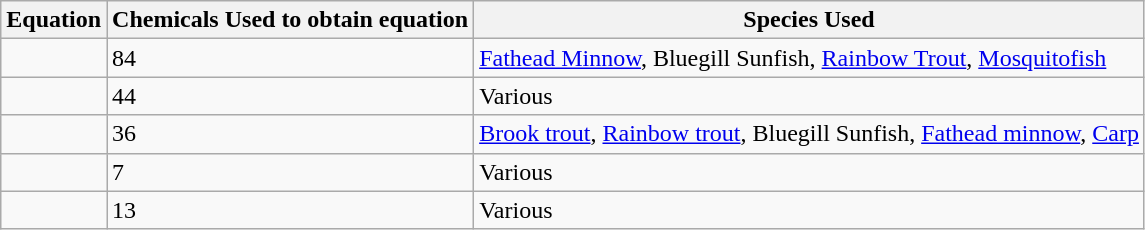<table class="wikitable">
<tr>
<th>Equation</th>
<th>Chemicals Used to obtain equation</th>
<th>Species Used</th>
</tr>
<tr>
<td></td>
<td>84</td>
<td><a href='#'>Fathead Minnow</a>, Bluegill Sunfish, <a href='#'>Rainbow Trout</a>, <a href='#'>Mosquitofish</a></td>
</tr>
<tr>
<td></td>
<td>44</td>
<td>Various</td>
</tr>
<tr>
<td></td>
<td>36</td>
<td><a href='#'>Brook trout</a>, <a href='#'>Rainbow trout</a>, Bluegill Sunfish, <a href='#'>Fathead minnow</a>, <a href='#'>Carp</a></td>
</tr>
<tr>
<td></td>
<td>7</td>
<td>Various</td>
</tr>
<tr>
<td></td>
<td>13</td>
<td>Various</td>
</tr>
</table>
